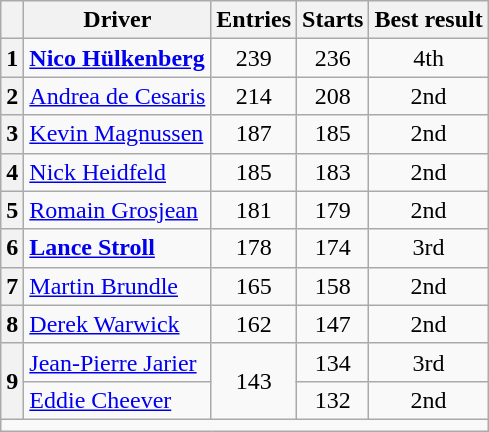<table class="wikitable" style="text-align:center">
<tr>
<th></th>
<th>Driver</th>
<th>Entries</th>
<th>Starts</th>
<th>Best result</th>
</tr>
<tr>
<th>1</th>
<td align=left> <strong><a href='#'>Nico Hülkenberg</a></strong></td>
<td>239</td>
<td>236</td>
<td>4th</td>
</tr>
<tr>
<th>2</th>
<td align=left> <a href='#'>Andrea de Cesaris</a></td>
<td>214</td>
<td>208</td>
<td>2nd</td>
</tr>
<tr>
<th>3</th>
<td align=left> <a href='#'>Kevin Magnussen</a></td>
<td>187</td>
<td>185</td>
<td>2nd</td>
</tr>
<tr>
<th>4</th>
<td align=left> <a href='#'>Nick Heidfeld</a></td>
<td>185</td>
<td>183</td>
<td>2nd</td>
</tr>
<tr>
<th>5</th>
<td align=left> <a href='#'>Romain Grosjean</a></td>
<td>181</td>
<td>179</td>
<td>2nd</td>
</tr>
<tr>
<th>6</th>
<td align=left> <strong><a href='#'>Lance Stroll</a></strong></td>
<td>178</td>
<td>174</td>
<td>3rd</td>
</tr>
<tr>
<th>7</th>
<td align=left> <a href='#'>Martin Brundle</a></td>
<td>165</td>
<td>158</td>
<td>2nd</td>
</tr>
<tr>
<th>8</th>
<td align=left> <a href='#'>Derek Warwick</a></td>
<td>162</td>
<td>147</td>
<td>2nd</td>
</tr>
<tr>
<th rowspan=2>9</th>
<td align=left> <a href='#'>Jean-Pierre Jarier</a></td>
<td rowspan=2>143</td>
<td>134</td>
<td>3rd</td>
</tr>
<tr>
<td align=left> <a href='#'>Eddie Cheever</a></td>
<td>132</td>
<td>2nd</td>
</tr>
<tr>
<td colspan=5></td>
</tr>
</table>
